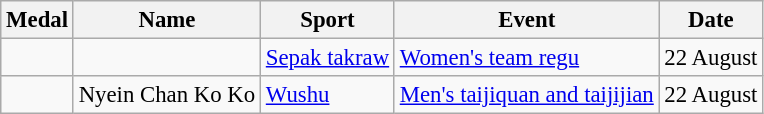<table class="wikitable sortable"  style="font-size:95%">
<tr>
<th>Medal</th>
<th>Name</th>
<th>Sport</th>
<th>Event</th>
<th>Date</th>
</tr>
<tr>
<td></td>
<td></td>
<td><a href='#'>Sepak takraw</a></td>
<td><a href='#'>Women's team regu</a></td>
<td>22 August</td>
</tr>
<tr>
<td></td>
<td>Nyein Chan Ko Ko</td>
<td><a href='#'>Wushu</a></td>
<td><a href='#'>Men's taijiquan and taijijian</a></td>
<td>22 August</td>
</tr>
</table>
